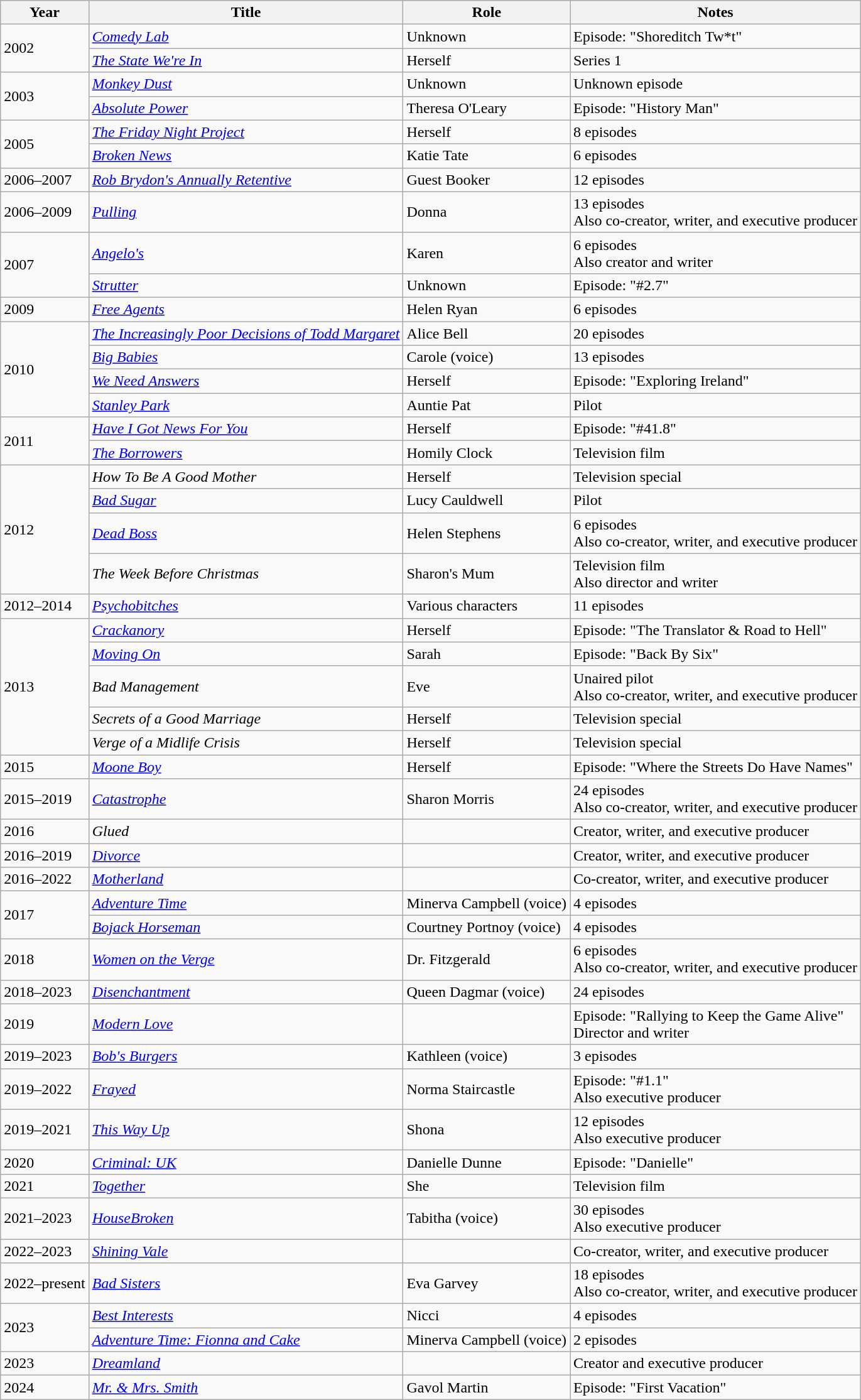<table class="wikitable sortable">
<tr>
<th>Year</th>
<th>Title</th>
<th>Role</th>
<th class="unsortable">Notes</th>
</tr>
<tr>
<td rowspan="2">2002</td>
<td><em><a href='#'>Comedy Lab</a></em></td>
<td>Unknown</td>
<td>Episode: "Shoreditch Tw*t"</td>
</tr>
<tr>
<td><em><a href='#'>The State We're In</a></em></td>
<td>Herself</td>
<td>Series 1</td>
</tr>
<tr>
<td rowspan="2">2003</td>
<td><em><a href='#'>Monkey Dust</a></em></td>
<td>Unknown</td>
<td>Unknown episode</td>
</tr>
<tr>
<td><em><a href='#'>Absolute Power</a></em></td>
<td>Theresa O'Leary</td>
<td>Episode: "History Man"</td>
</tr>
<tr>
<td rowspan="2">2005</td>
<td><em><a href='#'>The Friday Night Project</a></em></td>
<td>Herself</td>
<td>8 episodes</td>
</tr>
<tr>
<td><em><a href='#'>Broken News</a></em></td>
<td>Katie Tate</td>
<td>6 episodes</td>
</tr>
<tr>
<td>2006–2007</td>
<td><em><a href='#'>Rob Brydon's Annually Retentive</a></em></td>
<td>Guest Booker</td>
<td>12 episodes</td>
</tr>
<tr>
<td>2006–2009</td>
<td><em><a href='#'>Pulling</a></em></td>
<td>Donna</td>
<td>13 episodes<br>Also co-creator, writer, and executive producer</td>
</tr>
<tr>
<td rowspan="2">2007</td>
<td><em><a href='#'>Angelo's</a></em></td>
<td>Karen</td>
<td>6 episodes<br>Also creator and writer</td>
</tr>
<tr>
<td><em><a href='#'>Strutter</a></em></td>
<td>Unknown</td>
<td>Episode: "#2.7"</td>
</tr>
<tr>
<td>2009</td>
<td><em><a href='#'>Free Agents</a></em></td>
<td>Helen Ryan</td>
<td>6 episodes</td>
</tr>
<tr>
<td rowspan="4">2010</td>
<td><em><a href='#'>The Increasingly Poor Decisions of Todd Margaret</a></em></td>
<td>Alice Bell</td>
<td>20 episodes</td>
</tr>
<tr>
<td><em><a href='#'>Big Babies</a></em></td>
<td>Carole (voice)</td>
<td>13 episodes</td>
</tr>
<tr>
<td><em><a href='#'>We Need Answers</a></em></td>
<td>Herself</td>
<td>Episode: "Exploring Ireland"</td>
</tr>
<tr>
<td><em><a href='#'>Stanley Park</a></em></td>
<td>Auntie Pat</td>
<td>Pilot</td>
</tr>
<tr>
<td rowspan="2">2011</td>
<td><em><a href='#'>Have I Got News For You</a></em></td>
<td>Herself</td>
<td>Episode: "#41.8"</td>
</tr>
<tr>
<td><em><a href='#'>The Borrowers</a></em></td>
<td>Homily Clock</td>
<td>Television film</td>
</tr>
<tr>
<td rowspan="4">2012</td>
<td><em>How To Be A Good Mother</em></td>
<td>Herself</td>
<td>Television special</td>
</tr>
<tr>
<td><em><a href='#'>Bad Sugar</a></em></td>
<td>Lucy Cauldwell</td>
<td>Pilot</td>
</tr>
<tr>
<td><em><a href='#'>Dead Boss</a></em></td>
<td>Helen Stephens</td>
<td>6 episodes<br>Also co-creator, writer, and executive producer</td>
</tr>
<tr>
<td><em>The Week Before Christmas</em></td>
<td>Sharon's Mum</td>
<td>Television film<br>Also director and writer</td>
</tr>
<tr>
<td>2012–2014</td>
<td><em><a href='#'>Psychobitches</a></em></td>
<td>Various characters</td>
<td>11 episodes</td>
</tr>
<tr>
<td rowspan="5">2013</td>
<td><em><a href='#'>Crackanory</a></em></td>
<td>Herself</td>
<td>Episode: "The Translator & Road to Hell"</td>
</tr>
<tr>
<td><em><a href='#'>Moving On</a></em></td>
<td>Sarah</td>
<td>Episode: "Back By Six"</td>
</tr>
<tr>
<td><em>Bad Management</em></td>
<td>Eve</td>
<td>Unaired pilot<br>Also co-creator, writer, and executive producer</td>
</tr>
<tr>
<td><em>Secrets of a Good Marriage</em></td>
<td>Herself</td>
<td>Television special</td>
</tr>
<tr>
<td><em>Verge of a Midlife Crisis</em></td>
<td>Herself</td>
<td>Television special</td>
</tr>
<tr>
<td>2015</td>
<td><em><a href='#'>Moone Boy</a></em></td>
<td>Herself</td>
<td>Episode: "Where the Streets Do Have Names"</td>
</tr>
<tr>
<td>2015–2019</td>
<td><em><a href='#'>Catastrophe</a></em></td>
<td>Sharon Morris</td>
<td>24 episodes<br>Also co-creator, writer, and executive producer</td>
</tr>
<tr>
<td>2016</td>
<td><em>Glued</em></td>
<td></td>
<td>Creator, writer, and executive producer</td>
</tr>
<tr>
<td>2016–2019</td>
<td><em><a href='#'>Divorce</a></em></td>
<td></td>
<td>Creator, writer, and executive producer</td>
</tr>
<tr>
<td>2016–2022</td>
<td><a href='#'><em>Motherland</em></a></td>
<td></td>
<td>Co-creator, writer, and executive producer</td>
</tr>
<tr>
<td rowspan="2">2017</td>
<td><em><a href='#'>Adventure Time</a></em></td>
<td>Minerva Campbell (voice)</td>
<td>4 episodes</td>
</tr>
<tr>
<td><em><a href='#'>Bojack Horseman</a></em></td>
<td>Courtney Portnoy (voice)</td>
<td>4 episodes</td>
</tr>
<tr>
<td>2018</td>
<td><em><a href='#'>Women on the Verge</a></em></td>
<td>Dr. Fitzgerald</td>
<td>6 episodes<br>Also co-creator, writer, and executive producer</td>
</tr>
<tr>
<td>2018–2023</td>
<td><em><a href='#'>Disenchantment</a></em></td>
<td>Queen Dagmar (voice)</td>
<td>24 episodes</td>
</tr>
<tr>
<td>2019</td>
<td><em><a href='#'>Modern Love</a></em></td>
<td></td>
<td>Episode: "Rallying to Keep the Game Alive"<br>Director and writer</td>
</tr>
<tr>
<td>2019–2023</td>
<td><em><a href='#'>Bob's Burgers</a></em></td>
<td>Kathleen (voice)</td>
<td>3 episodes</td>
</tr>
<tr>
<td>2019–2022</td>
<td><em><a href='#'>Frayed</a></em></td>
<td>Norma Staircastle</td>
<td>Episode: "#1.1"<br>Also executive producer</td>
</tr>
<tr>
<td>2019–2021</td>
<td><em><a href='#'>This Way Up</a></em></td>
<td>Shona</td>
<td>12 episodes<br>Also executive producer</td>
</tr>
<tr>
<td>2020</td>
<td><em><a href='#'>Criminal: UK</a></em></td>
<td>Danielle Dunne</td>
<td>Episode: "Danielle"</td>
</tr>
<tr>
<td>2021</td>
<td><em><a href='#'>Together</a></em></td>
<td>She</td>
<td>Television film</td>
</tr>
<tr>
<td>2021–2023</td>
<td><em><a href='#'>HouseBroken</a></em></td>
<td>Tabitha (voice)</td>
<td>30 episodes<br>Also executive producer</td>
</tr>
<tr>
<td>2022–2023</td>
<td><em><a href='#'>Shining Vale</a></em></td>
<td></td>
<td>Co-creator, writer, and executive producer</td>
</tr>
<tr>
<td>2022–present</td>
<td><em><a href='#'>Bad Sisters</a></em></td>
<td>Eva Garvey</td>
<td>18 episodes<br>Also co-creator, writer, and executive producer</td>
</tr>
<tr>
<td rowspan="2">2023</td>
<td><em><a href='#'>Best Interests</a></em></td>
<td>Nicci</td>
<td>4 episodes</td>
</tr>
<tr>
<td><em><a href='#'>Adventure Time: Fionna and Cake</a></em></td>
<td>Minerva Campbell (voice)</td>
<td>2 episodes</td>
</tr>
<tr>
<td>2023</td>
<td><em><a href='#'>Dreamland</a></em></td>
<td></td>
<td>Creator and executive producer</td>
</tr>
<tr>
<td>2024</td>
<td><em><a href='#'>Mr. & Mrs. Smith</a></em></td>
<td>Gavol Martin</td>
<td>Episode: "First Vacation"</td>
</tr>
</table>
